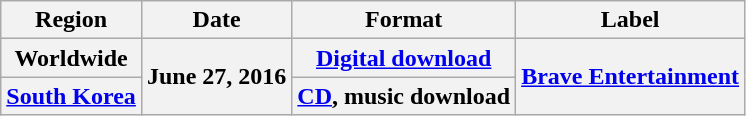<table class="wikitable plainrowheaders">
<tr>
<th scope="col">Region</th>
<th>Date</th>
<th>Format</th>
<th>Label</th>
</tr>
<tr>
<th scope="row">Worldwide</th>
<th scope="row" rowspan=2>June 27, 2016</th>
<th scope="row"><a href='#'>Digital download</a></th>
<th scope="row" rowspan=2><a href='#'>Brave Entertainment</a></th>
</tr>
<tr>
<th scope="row"><a href='#'>South Korea</a></th>
<th scope="row"><a href='#'>CD</a>, music download</th>
</tr>
</table>
